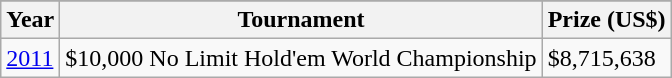<table class="wikitable" border="1">
<tr>
</tr>
<tr>
<th>Year</th>
<th>Tournament</th>
<th>Prize (US$)</th>
</tr>
<tr>
<td><a href='#'>2011</a></td>
<td>$10,000 No Limit Hold'em World Championship</td>
<td>$8,715,638</td>
</tr>
</table>
